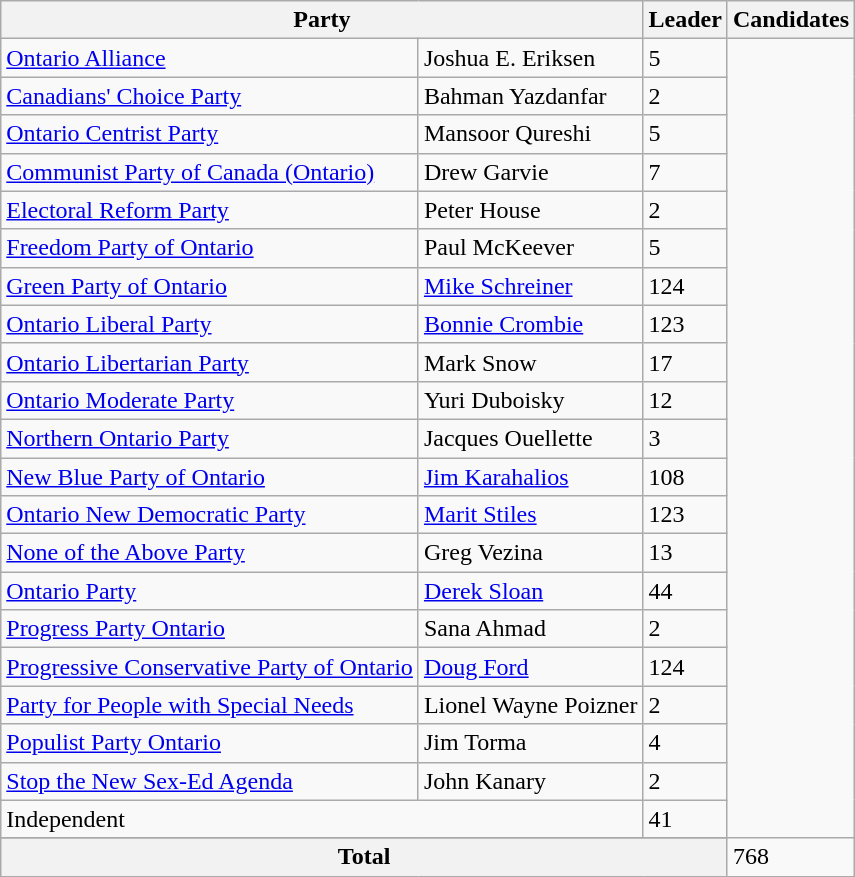<table class="wikitable sortable">
<tr>
<th colspan="2">Party</th>
<th>Leader</th>
<th>Candidates</th>
</tr>
<tr>
<td><a href='#'>Ontario Alliance</a></td>
<td>Joshua E. Eriksen</td>
<td>5</td>
</tr>
<tr>
<td><a href='#'>Canadians' Choice Party</a></td>
<td>Bahman Yazdanfar</td>
<td>2</td>
</tr>
<tr>
<td><a href='#'>Ontario Centrist Party</a></td>
<td>Mansoor Qureshi</td>
<td>5</td>
</tr>
<tr>
<td><a href='#'>Communist Party of Canada (Ontario)</a></td>
<td>Drew Garvie</td>
<td>7</td>
</tr>
<tr>
<td><a href='#'>Electoral Reform Party</a></td>
<td>Peter House</td>
<td>2</td>
</tr>
<tr>
<td><a href='#'>Freedom Party of Ontario</a></td>
<td>Paul McKeever</td>
<td>5</td>
</tr>
<tr>
<td><a href='#'>Green Party of Ontario</a></td>
<td><a href='#'>Mike Schreiner</a></td>
<td>124</td>
</tr>
<tr>
<td><a href='#'>Ontario Liberal Party</a></td>
<td><a href='#'>Bonnie Crombie</a></td>
<td>123</td>
</tr>
<tr>
<td><a href='#'>Ontario Libertarian Party</a></td>
<td>Mark Snow</td>
<td>17</td>
</tr>
<tr>
<td><a href='#'>Ontario Moderate Party</a></td>
<td>Yuri Duboisky</td>
<td>12</td>
</tr>
<tr>
<td><a href='#'>Northern Ontario Party</a></td>
<td>Jacques Ouellette</td>
<td>3</td>
</tr>
<tr>
<td><a href='#'>New Blue Party of Ontario</a></td>
<td><a href='#'>Jim Karahalios</a></td>
<td>108</td>
</tr>
<tr>
<td><a href='#'>Ontario New Democratic Party</a></td>
<td><a href='#'>Marit Stiles</a></td>
<td>123</td>
</tr>
<tr>
<td><a href='#'>None of the Above Party</a></td>
<td>Greg Vezina</td>
<td>13</td>
</tr>
<tr>
<td><a href='#'>Ontario Party</a></td>
<td><a href='#'>Derek Sloan</a></td>
<td>44</td>
</tr>
<tr>
<td><a href='#'>Progress Party Ontario</a></td>
<td>Sana Ahmad</td>
<td>2</td>
</tr>
<tr>
<td><a href='#'>Progressive Conservative Party of Ontario</a></td>
<td><a href='#'>Doug Ford</a></td>
<td>124</td>
</tr>
<tr>
<td><a href='#'>Party for People with Special Needs</a></td>
<td>Lionel Wayne Poizner</td>
<td>2</td>
</tr>
<tr>
<td><a href='#'>Populist Party Ontario</a></td>
<td>Jim Torma</td>
<td>4</td>
</tr>
<tr>
<td><a href='#'>Stop the New Sex-Ed Agenda</a></td>
<td>John Kanary</td>
<td>2</td>
</tr>
<tr>
<td colspan="2">Independent</td>
<td>41</td>
</tr>
<tr>
</tr>
<tr class="sortbottom">
<th colspan="3"><strong>Total</strong></th>
<td>768</td>
</tr>
</table>
